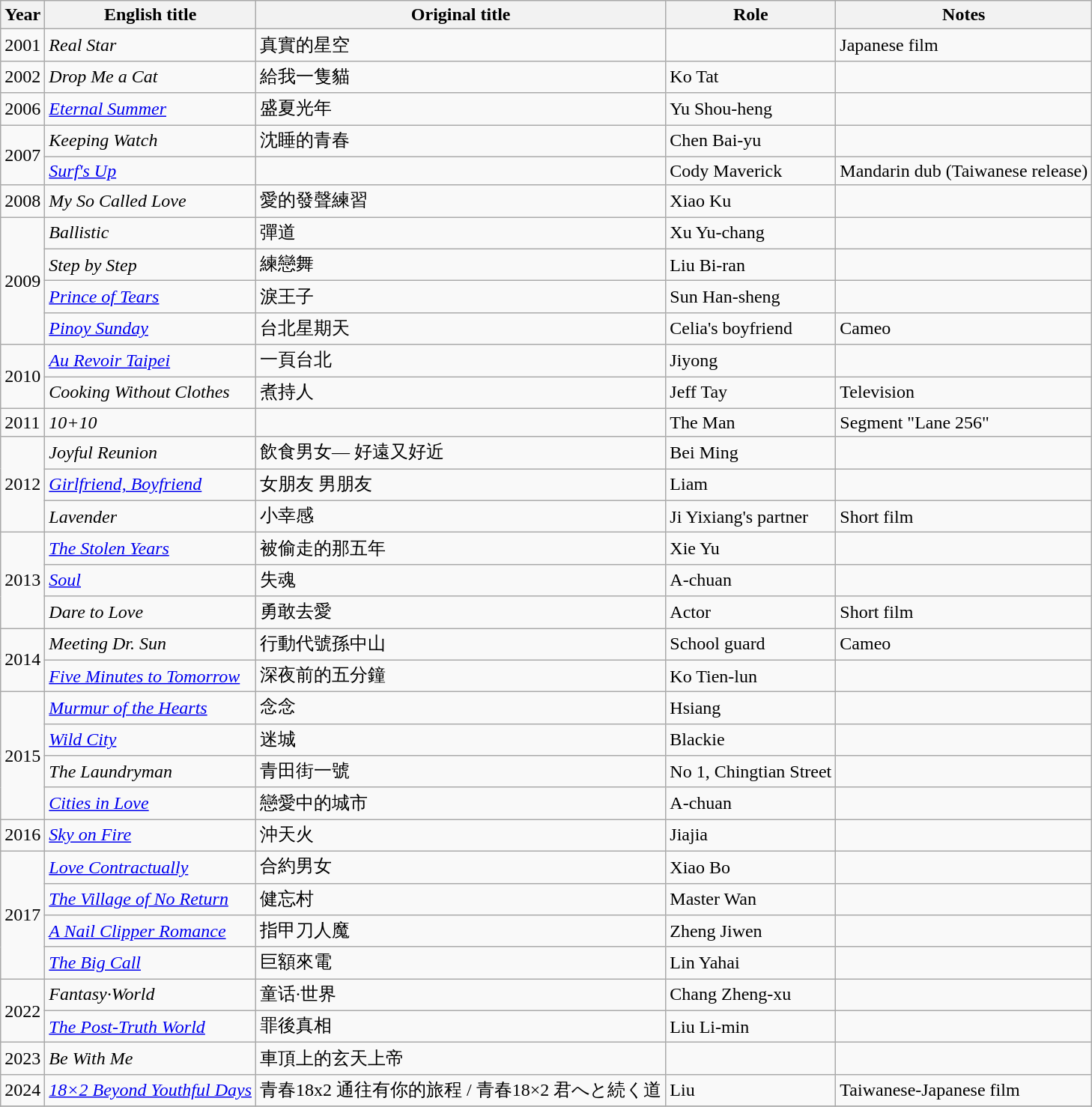<table class="wikitable sortable">
<tr>
<th>Year</th>
<th>English title</th>
<th>Original title</th>
<th>Role</th>
<th class="unsortable">Notes</th>
</tr>
<tr>
<td>2001</td>
<td><em>Real Star</em></td>
<td>真實的星空</td>
<td></td>
<td>Japanese film</td>
</tr>
<tr>
<td>2002</td>
<td><em>Drop Me a Cat</em></td>
<td>給我一隻貓</td>
<td>Ko Tat</td>
<td></td>
</tr>
<tr>
<td>2006</td>
<td><em><a href='#'>Eternal Summer</a></em></td>
<td>盛夏光年</td>
<td>Yu Shou-heng</td>
<td></td>
</tr>
<tr>
<td rowspan="2">2007</td>
<td><em>Keeping Watch</em></td>
<td>沈睡的青春</td>
<td>Chen Bai-yu</td>
<td></td>
</tr>
<tr>
<td><em><a href='#'>Surf's Up</a></em></td>
<td></td>
<td>Cody Maverick</td>
<td>Mandarin dub (Taiwanese release)</td>
</tr>
<tr>
<td>2008</td>
<td><em>My So Called Love</em></td>
<td>愛的發聲練習</td>
<td>Xiao Ku</td>
<td></td>
</tr>
<tr>
<td rowspan="4">2009</td>
<td><em>Ballistic</em></td>
<td>彈道</td>
<td>Xu Yu-chang</td>
<td></td>
</tr>
<tr>
<td><em>Step by Step</em></td>
<td>練戀舞</td>
<td>Liu Bi-ran</td>
<td></td>
</tr>
<tr>
<td><em><a href='#'>Prince of Tears</a></em></td>
<td>淚王子</td>
<td>Sun Han-sheng</td>
<td></td>
</tr>
<tr>
<td><em><a href='#'>Pinoy Sunday</a></em></td>
<td>台北星期天</td>
<td>Celia's boyfriend</td>
<td>Cameo</td>
</tr>
<tr>
<td rowspan="2">2010</td>
<td><em><a href='#'>Au Revoir Taipei</a></em></td>
<td>一頁台北</td>
<td>Jiyong</td>
<td></td>
</tr>
<tr>
<td><em>Cooking Without Clothes</em></td>
<td>煮持人</td>
<td>Jeff Tay</td>
<td>Television</td>
</tr>
<tr>
<td>2011</td>
<td><em>10+10</em></td>
<td></td>
<td>The Man</td>
<td>Segment "Lane 256"</td>
</tr>
<tr>
<td rowspan="3">2012</td>
<td><em>Joyful Reunion</em></td>
<td>飲食男女— 好遠又好近</td>
<td>Bei Ming</td>
<td></td>
</tr>
<tr>
<td><em><a href='#'>Girlfriend, Boyfriend</a></em></td>
<td>女朋友 男朋友</td>
<td>Liam</td>
<td></td>
</tr>
<tr>
<td><em>Lavender</em></td>
<td>小幸感</td>
<td>Ji Yixiang's partner</td>
<td>Short film</td>
</tr>
<tr>
<td rowspan=3>2013</td>
<td><em><a href='#'>The Stolen Years</a></em></td>
<td>被偷走的那五年</td>
<td>Xie Yu</td>
<td></td>
</tr>
<tr>
<td><em><a href='#'>Soul</a></em></td>
<td>失魂</td>
<td>A-chuan</td>
<td></td>
</tr>
<tr>
<td><em>Dare to Love</em></td>
<td>勇敢去愛</td>
<td>Actor</td>
<td>Short film</td>
</tr>
<tr>
<td rowspan=2>2014</td>
<td><em>Meeting Dr. Sun</em></td>
<td>行動代號孫中山</td>
<td>School guard</td>
<td>Cameo</td>
</tr>
<tr>
<td><em><a href='#'>Five Minutes to Tomorrow</a></em></td>
<td>深夜前的五分鐘</td>
<td>Ko Tien-lun</td>
<td></td>
</tr>
<tr>
<td rowspan=4>2015</td>
<td><em><a href='#'>Murmur of the Hearts</a></em></td>
<td>念念</td>
<td>Hsiang</td>
<td></td>
</tr>
<tr>
<td><em><a href='#'>Wild City</a></em></td>
<td>迷城</td>
<td>Blackie</td>
<td></td>
</tr>
<tr>
<td><em>The Laundryman</em></td>
<td>青田街一號</td>
<td>No 1, Chingtian Street</td>
<td></td>
</tr>
<tr>
<td><em><a href='#'>Cities in Love</a></em></td>
<td>戀愛中的城市</td>
<td>A-chuan</td>
<td></td>
</tr>
<tr>
<td>2016</td>
<td><em><a href='#'>Sky on Fire</a></em></td>
<td>沖天火</td>
<td>Jiajia</td>
<td></td>
</tr>
<tr>
<td rowspan=4>2017</td>
<td><em><a href='#'>Love Contractually</a></em></td>
<td>合約男女</td>
<td>Xiao Bo</td>
<td></td>
</tr>
<tr>
<td><em><a href='#'>The Village of No Return</a></em></td>
<td>健忘村</td>
<td>Master Wan</td>
<td></td>
</tr>
<tr>
<td><em><a href='#'>A Nail Clipper Romance</a></em></td>
<td>指甲刀人魔</td>
<td>Zheng Jiwen</td>
<td></td>
</tr>
<tr>
<td><em><a href='#'>The Big Call</a></em></td>
<td>巨額來電</td>
<td>Lin Yahai</td>
<td></td>
</tr>
<tr>
<td rowspan=2>2022</td>
<td><em>Fantasy·World</em></td>
<td>童话·世界</td>
<td>Chang Zheng-xu</td>
<td></td>
</tr>
<tr>
<td><em><a href='#'>The Post-Truth World</a></em></td>
<td>罪後真相</td>
<td>Liu Li-min</td>
<td></td>
</tr>
<tr>
<td>2023</td>
<td><em>Be With Me</em></td>
<td>車頂上的玄天上帝</td>
<td></td>
<td></td>
</tr>
<tr>
<td>2024</td>
<td><em><a href='#'>18×2 Beyond Youthful Days</a></em></td>
<td>青春18x2 通往有你的旅程 / 青春18×2 君へと続く道</td>
<td>Liu</td>
<td>Taiwanese-Japanese film</td>
</tr>
<tr>
</tr>
</table>
